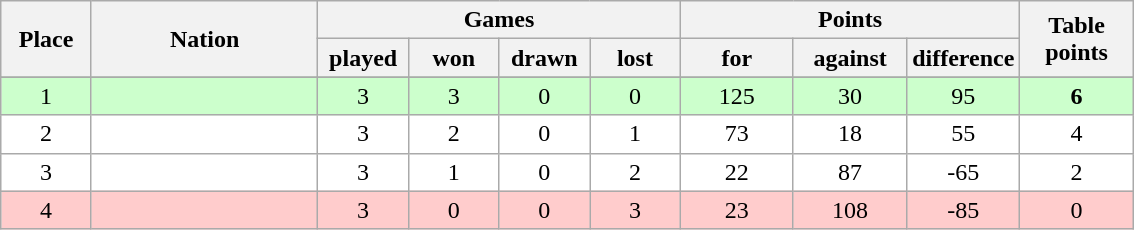<table class="wikitable">
<tr>
<th rowspan=2 width="8%">Place</th>
<th rowspan=2 width="20%">Nation</th>
<th colspan=4 width="32%">Games</th>
<th colspan=3 width="30%">Points</th>
<th rowspan=2 width="10%">Table<br>points</th>
</tr>
<tr>
<th width="8%">played</th>
<th width="8%">won</th>
<th width="8%">drawn</th>
<th width="8%">lost</th>
<th width="10%">for</th>
<th width="10%">against</th>
<th width="10%">difference</th>
</tr>
<tr>
</tr>
<tr bgcolor=#ccffcc align=center>
<td>1</td>
<td align=left></td>
<td>3</td>
<td>3</td>
<td>0</td>
<td>0</td>
<td>125</td>
<td>30</td>
<td>95</td>
<td><strong>6</strong></td>
</tr>
<tr bgcolor=#ffffff align=center>
<td>2</td>
<td align=left></td>
<td>3</td>
<td>2</td>
<td>0</td>
<td>1</td>
<td>73</td>
<td>18</td>
<td>55</td>
<td>4</td>
</tr>
<tr bgcolor=#ffffff align=center>
<td>3</td>
<td align=left></td>
<td>3</td>
<td>1</td>
<td>0</td>
<td>2</td>
<td>22</td>
<td>87</td>
<td>-65</td>
<td>2</td>
</tr>
<tr bgcolor=#ffcccc align=center>
<td>4</td>
<td align=left><em></em></td>
<td>3</td>
<td>0</td>
<td>0</td>
<td>3</td>
<td>23</td>
<td>108</td>
<td>-85</td>
<td>0</td>
</tr>
</table>
